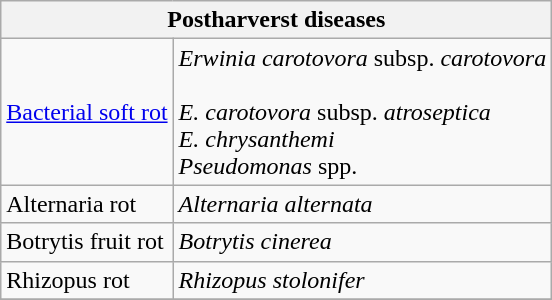<table class="wikitable" style="clear">
<tr>
<th colspan=2><strong>Postharverst diseases</strong><br></th>
</tr>
<tr>
<td><a href='#'>Bacterial soft rot</a></td>
<td><em>Erwinia carotovora</em> subsp. <em>carotovora</em><br><br><em>E. carotovora</em> subsp. <em>atroseptica</em><br>
<em>E. chrysanthemi</em><br>
<em>Pseudomonas</em> spp.</td>
</tr>
<tr>
<td>Alternaria rot</td>
<td><em>Alternaria alternata</em></td>
</tr>
<tr>
<td>Botrytis fruit rot</td>
<td><em>Botrytis cinerea</em></td>
</tr>
<tr>
<td>Rhizopus rot</td>
<td><em>Rhizopus stolonifer</em></td>
</tr>
<tr>
</tr>
</table>
